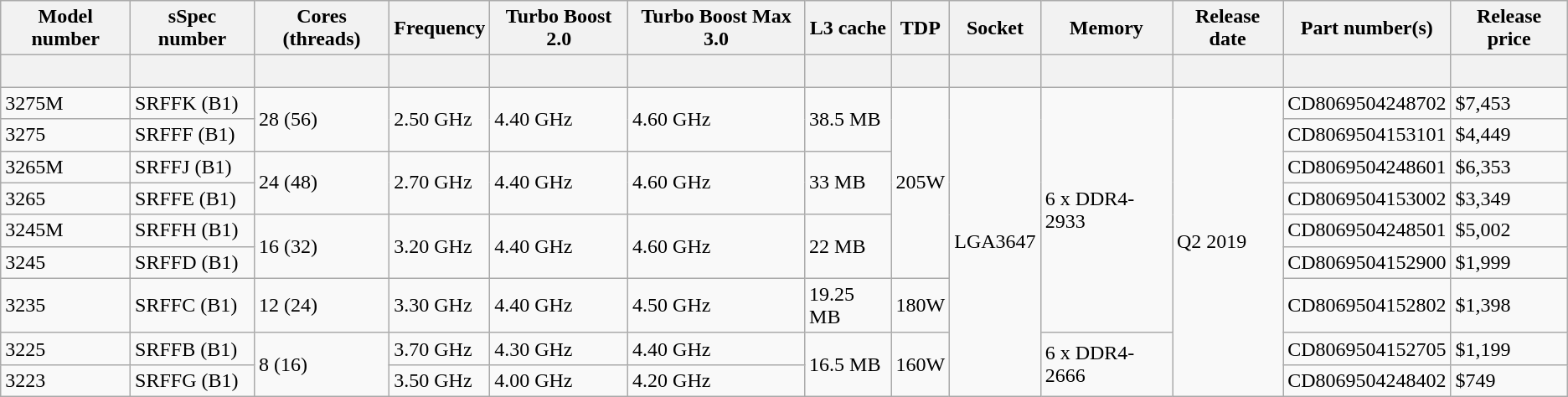<table class="wikitable sortable hover-highlight">
<tr>
<th>Model number</th>
<th>sSpec number</th>
<th>Cores (threads)</th>
<th>Frequency</th>
<th>Turbo Boost 2.0</th>
<th>Turbo Boost Max 3.0</th>
<th>L3 cache</th>
<th>TDP</th>
<th>Socket</th>
<th>Memory</th>
<th>Release date</th>
<th>Part number(s)</th>
<th>Release price</th>
</tr>
<tr>
<th style="background-position:center"><br></th>
<th style="background-position:center"></th>
<th style="background-position:center"></th>
<th style="background-position:center"></th>
<th style="background-position:center"></th>
<th style="background-position:center"></th>
<th style="background-position:center"></th>
<th style="background-position:center"></th>
<th style="background-position:center"></th>
<th style="background-position:center"></th>
<th style="background-position:center"></th>
<th style="background-position:center"></th>
<th style="background-position:center"></th>
</tr>
<tr>
<td>3275M</td>
<td>SRFFK (B1)</td>
<td rowspan="2">28 (56)</td>
<td rowspan="2">2.50 GHz</td>
<td rowspan="2">4.40 GHz</td>
<td rowspan="2">4.60 GHz</td>
<td rowspan="2">38.5 MB</td>
<td rowspan="6">205W</td>
<td rowspan="9">LGA3647</td>
<td rowspan="7">6 x DDR4-2933</td>
<td rowspan="9">Q2 2019</td>
<td>CD8069504248702</td>
<td>$7,453</td>
</tr>
<tr>
<td>3275</td>
<td>SRFFF (B1)</td>
<td>CD8069504153101</td>
<td>$4,449</td>
</tr>
<tr>
<td>3265M</td>
<td>SRFFJ (B1)</td>
<td rowspan="2">24 (48)</td>
<td rowspan="2">2.70 GHz</td>
<td rowspan="2">4.40 GHz</td>
<td rowspan="2">4.60 GHz</td>
<td rowspan="2">33 MB</td>
<td>CD8069504248601</td>
<td>$6,353</td>
</tr>
<tr>
<td>3265</td>
<td>SRFFE (B1)</td>
<td>CD8069504153002</td>
<td>$3,349</td>
</tr>
<tr>
<td>3245M</td>
<td>SRFFH (B1)</td>
<td rowspan="2">16 (32)</td>
<td rowspan="2">3.20 GHz</td>
<td rowspan="2">4.40 GHz</td>
<td rowspan="2">4.60 GHz</td>
<td rowspan="2">22 MB</td>
<td>CD8069504248501</td>
<td>$5,002</td>
</tr>
<tr>
<td>3245</td>
<td>SRFFD (B1)</td>
<td>CD8069504152900</td>
<td>$1,999</td>
</tr>
<tr>
<td>3235</td>
<td>SRFFC (B1)</td>
<td>12 (24)</td>
<td>3.30 GHz</td>
<td>4.40 GHz</td>
<td>4.50 GHz</td>
<td>19.25 MB</td>
<td>180W</td>
<td>CD8069504152802</td>
<td>$1,398</td>
</tr>
<tr>
<td>3225</td>
<td>SRFFB (B1)</td>
<td rowspan="2">8 (16)</td>
<td>3.70 GHz</td>
<td>4.30 GHz</td>
<td>4.40 GHz</td>
<td rowspan="2">16.5 MB</td>
<td rowspan="2">160W</td>
<td rowspan="2">6 x DDR4-2666</td>
<td>CD8069504152705</td>
<td>$1,199</td>
</tr>
<tr>
<td>3223</td>
<td>SRFFG (B1)</td>
<td>3.50 GHz</td>
<td>4.00 GHz</td>
<td>4.20 GHz</td>
<td>CD8069504248402</td>
<td>$749</td>
</tr>
</table>
